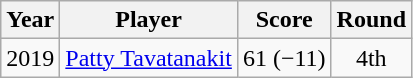<table class="wikitable">
<tr>
<th>Year</th>
<th>Player</th>
<th>Score</th>
<th>Round</th>
</tr>
<tr>
<td>2019</td>
<td><a href='#'>Patty Tavatanakit</a></td>
<td>61 (−11)</td>
<td align=center>4th</td>
</tr>
</table>
